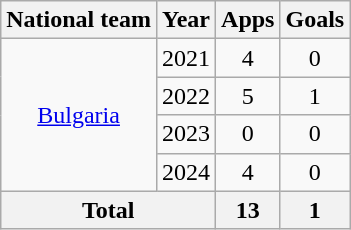<table class="wikitable" style="text-align:center">
<tr>
<th>National team</th>
<th>Year</th>
<th>Apps</th>
<th>Goals</th>
</tr>
<tr>
<td rowspan="4"><a href='#'>Bulgaria</a></td>
<td>2021</td>
<td>4</td>
<td>0</td>
</tr>
<tr>
<td>2022</td>
<td>5</td>
<td>1</td>
</tr>
<tr>
<td>2023</td>
<td>0</td>
<td>0</td>
</tr>
<tr>
<td>2024</td>
<td>4</td>
<td>0</td>
</tr>
<tr>
<th colspan="2">Total</th>
<th>13</th>
<th>1</th>
</tr>
</table>
